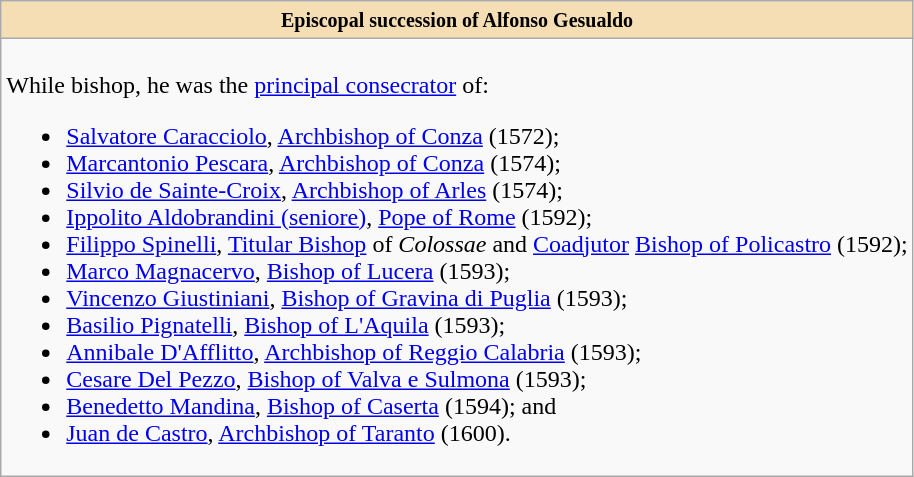<table role="presentation" class="wikitable mw-collapsible mw-collapsed"|>
<tr>
<th style="background:#F5DEB3"><small>Episcopal succession of Alfonso Gesualdo</small></th>
</tr>
<tr>
<td><br>While bishop, he was the <a href='#'>principal consecrator</a> of:<ul><li><a href='#'>Salvatore Caracciolo</a>, <a href='#'>Archbishop of Conza</a> (1572);</li><li><a href='#'>Marcantonio Pescara</a>, <a href='#'>Archbishop of Conza</a> (1574);</li><li><a href='#'>Silvio de Sainte-Croix</a>, <a href='#'>Archbishop of Arles</a> (1574);</li><li><a href='#'>Ippolito Aldobrandini (seniore)</a>, <a href='#'>Pope of Rome</a> (1592);</li><li><a href='#'>Filippo Spinelli</a>, <a href='#'>Titular Bishop</a> of <em>Colossae</em> and <a href='#'>Coadjutor</a> <a href='#'>Bishop of Policastro</a> (1592);</li><li><a href='#'>Marco Magnacervo</a>, <a href='#'>Bishop of Lucera</a> (1593);</li><li><a href='#'>Vincenzo Giustiniani</a>, <a href='#'>Bishop of Gravina di Puglia</a> (1593);</li><li><a href='#'>Basilio Pignatelli</a>, <a href='#'>Bishop of L'Aquila</a> (1593);</li><li><a href='#'>Annibale D'Afflitto</a>, <a href='#'>Archbishop of Reggio Calabria</a> (1593);</li><li><a href='#'>Cesare Del Pezzo</a>, <a href='#'>Bishop of Valva e Sulmona</a> (1593);</li><li><a href='#'>Benedetto Mandina</a>, <a href='#'>Bishop of Caserta</a> (1594); and</li><li><a href='#'>Juan de Castro</a>, <a href='#'>Archbishop of Taranto</a> (1600).</li></ul></td>
</tr>
</table>
